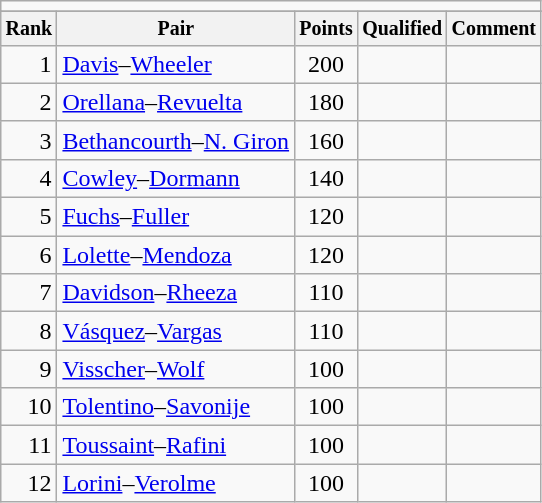<table class="wikitable">
<tr>
<td colspan=5 align="center"></td>
</tr>
<tr>
</tr>
<tr style="font-size:10pt;font-weight:bold">
<th>Rank</th>
<th>Pair</th>
<th>Points</th>
<th>Qualified</th>
<th>Comment</th>
</tr>
<tr>
<td align=right>1</td>
<td> <a href='#'>Davis</a>–<a href='#'>Wheeler</a></td>
<td align=center>200</td>
<td></td>
<td></td>
</tr>
<tr>
<td align=right>2</td>
<td> <a href='#'>Orellana</a>–<a href='#'>Revuelta</a></td>
<td align=center>180</td>
<td></td>
<td></td>
</tr>
<tr>
<td align=right>3</td>
<td> <a href='#'>Bethancourth</a>–<a href='#'>N. Giron</a></td>
<td align=center>160</td>
<td></td>
<td></td>
</tr>
<tr>
<td align=right>4</td>
<td> <a href='#'>Cowley</a>–<a href='#'>Dormann</a></td>
<td align=center>140</td>
<td></td>
<td></td>
</tr>
<tr>
<td align=right>5</td>
<td> <a href='#'>Fuchs</a>–<a href='#'>Fuller</a></td>
<td align=center>120</td>
<td></td>
<td></td>
</tr>
<tr>
<td align=right>6</td>
<td> <a href='#'>Lolette</a>–<a href='#'>Mendoza</a></td>
<td align=center>120</td>
<td></td>
<td></td>
</tr>
<tr>
<td align=right>7</td>
<td> <a href='#'>Davidson</a>–<a href='#'>Rheeza</a></td>
<td align=center>110</td>
<td></td>
<td></td>
</tr>
<tr>
<td align=right>8</td>
<td> <a href='#'>Vásquez</a>–<a href='#'>Vargas</a></td>
<td align=center>110</td>
<td></td>
<td></td>
</tr>
<tr>
<td align=right>9</td>
<td> <a href='#'>Visscher</a>–<a href='#'>Wolf</a></td>
<td align=center>100</td>
<td></td>
<td></td>
</tr>
<tr>
<td align=right>10</td>
<td> <a href='#'>Tolentino</a>–<a href='#'>Savonije</a></td>
<td align=center>100</td>
<td></td>
<td></td>
</tr>
<tr>
<td align=right>11</td>
<td> <a href='#'>Toussaint</a>–<a href='#'>Rafini</a></td>
<td align=center>100</td>
<td></td>
<td></td>
</tr>
<tr>
<td align=right>12</td>
<td> <a href='#'>Lorini</a>–<a href='#'>Verolme</a></td>
<td align=center>100</td>
<td></td>
<td></td>
</tr>
</table>
